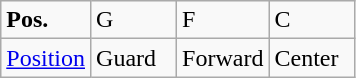<table class="wikitable">
<tr>
<td width="50"><strong>Pos.</strong></td>
<td width="50">G</td>
<td width="50">F</td>
<td width="50">C</td>
</tr>
<tr>
<td><a href='#'>Position</a></td>
<td>Guard</td>
<td>Forward</td>
<td>Center</td>
</tr>
</table>
